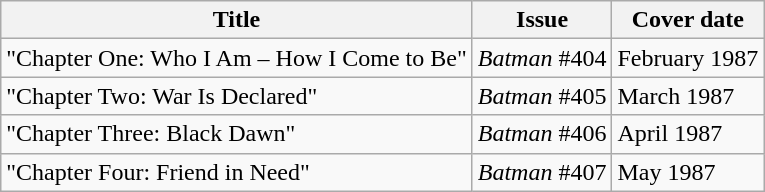<table class="wikitable">
<tr>
<th>Title</th>
<th>Issue</th>
<th>Cover date</th>
</tr>
<tr>
<td>"Chapter One: Who I Am – How I Come to Be"</td>
<td><em>Batman</em> #404</td>
<td>February 1987</td>
</tr>
<tr>
<td>"Chapter Two: War Is Declared"</td>
<td><em>Batman</em> #405</td>
<td>March 1987</td>
</tr>
<tr>
<td>"Chapter Three: Black Dawn"</td>
<td><em>Batman</em> #406</td>
<td>April 1987</td>
</tr>
<tr>
<td>"Chapter Four: Friend in Need"</td>
<td><em>Batman</em> #407</td>
<td>May 1987</td>
</tr>
</table>
